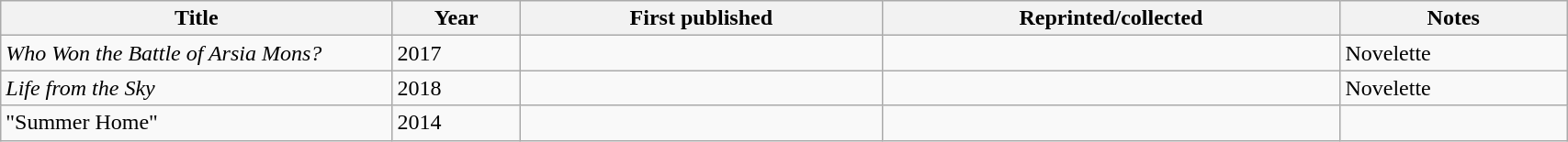<table class='wikitable sortable' width='90%'>
<tr>
<th width=25%>Title</th>
<th>Year</th>
<th>First published</th>
<th>Reprinted/collected</th>
<th>Notes</th>
</tr>
<tr>
<td><em>Who Won the Battle of Arsia Mons?</em></td>
<td>2017</td>
<td></td>
<td></td>
<td>Novelette</td>
</tr>
<tr>
<td><em>Life from the Sky</em></td>
<td>2018</td>
<td></td>
<td></td>
<td>Novelette</td>
</tr>
<tr>
<td>"Summer Home"</td>
<td>2014</td>
<td></td>
<td></td>
<td></td>
</tr>
</table>
